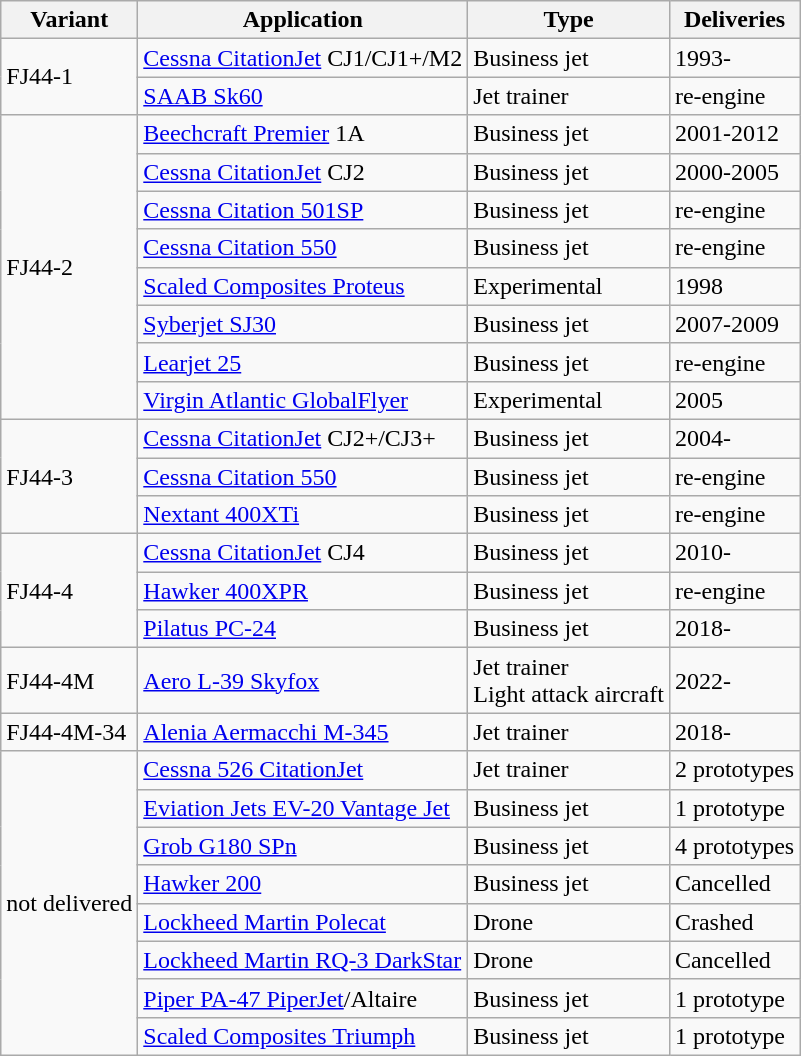<table class="wikitable sortable">
<tr>
<th>Variant</th>
<th>Application</th>
<th>Type</th>
<th>Deliveries</th>
</tr>
<tr>
<td rowspan=2>FJ44-1</td>
<td><a href='#'>Cessna CitationJet</a> CJ1/CJ1+/M2</td>
<td>Business jet</td>
<td>1993-</td>
</tr>
<tr>
<td><a href='#'>SAAB Sk60</a></td>
<td>Jet trainer</td>
<td>re-engine</td>
</tr>
<tr>
<td rowspan=8>FJ44-2</td>
<td><a href='#'>Beechcraft Premier</a> 1A</td>
<td>Business jet</td>
<td>2001-2012</td>
</tr>
<tr>
<td><a href='#'>Cessna CitationJet</a> CJ2</td>
<td>Business jet</td>
<td>2000-2005</td>
</tr>
<tr>
<td><a href='#'>Cessna Citation 501SP</a></td>
<td>Business jet</td>
<td>re-engine</td>
</tr>
<tr>
<td><a href='#'>Cessna Citation 550</a></td>
<td>Business jet</td>
<td>re-engine</td>
</tr>
<tr>
<td><a href='#'>Scaled Composites Proteus</a></td>
<td>Experimental</td>
<td>1998</td>
</tr>
<tr>
<td><a href='#'>Syberjet SJ30</a></td>
<td>Business jet</td>
<td>2007-2009</td>
</tr>
<tr>
<td><a href='#'>Learjet 25</a></td>
<td>Business jet</td>
<td>re-engine</td>
</tr>
<tr>
<td><a href='#'>Virgin Atlantic GlobalFlyer</a></td>
<td>Experimental</td>
<td>2005</td>
</tr>
<tr>
<td rowspan=3>FJ44-3</td>
<td><a href='#'>Cessna CitationJet</a> CJ2+/CJ3+</td>
<td>Business jet</td>
<td>2004-</td>
</tr>
<tr>
<td><a href='#'>Cessna Citation 550</a></td>
<td>Business jet</td>
<td>re-engine</td>
</tr>
<tr>
<td><a href='#'>Nextant 400XTi</a></td>
<td>Business jet</td>
<td>re-engine</td>
</tr>
<tr>
<td rowspan=3>FJ44-4</td>
<td><a href='#'>Cessna CitationJet</a> CJ4</td>
<td>Business jet</td>
<td>2010-</td>
</tr>
<tr>
<td><a href='#'>Hawker 400XPR</a></td>
<td>Business jet</td>
<td>re-engine</td>
</tr>
<tr>
<td><a href='#'>Pilatus PC-24</a></td>
<td>Business jet</td>
<td>2018-</td>
</tr>
<tr>
<td rowspan=1>FJ44-4M</td>
<td><a href='#'>Aero L-39 Skyfox</a></td>
<td>Jet trainer<br>Light attack aircraft</td>
<td>2022-</td>
</tr>
<tr>
<td rowspan=1>FJ44-4M-34</td>
<td><a href='#'>Alenia Aermacchi M-345</a></td>
<td>Jet trainer</td>
<td>2018-</td>
</tr>
<tr>
<td rowspan=8>not delivered</td>
<td><a href='#'>Cessna 526 CitationJet</a></td>
<td>Jet trainer</td>
<td>2 prototypes</td>
</tr>
<tr>
<td><a href='#'>Eviation Jets EV-20 Vantage Jet</a></td>
<td>Business jet</td>
<td>1 prototype</td>
</tr>
<tr>
<td><a href='#'>Grob G180 SPn</a></td>
<td>Business jet</td>
<td>4 prototypes</td>
</tr>
<tr>
<td><a href='#'>Hawker 200</a></td>
<td>Business jet</td>
<td>Cancelled</td>
</tr>
<tr>
<td><a href='#'>Lockheed Martin Polecat</a></td>
<td>Drone</td>
<td>Crashed</td>
</tr>
<tr>
<td><a href='#'>Lockheed Martin RQ-3 DarkStar</a></td>
<td>Drone</td>
<td>Cancelled</td>
</tr>
<tr>
<td><a href='#'>Piper PA-47 PiperJet</a>/Altaire</td>
<td>Business jet</td>
<td>1 prototype</td>
</tr>
<tr>
<td><a href='#'>Scaled Composites Triumph</a></td>
<td>Business jet</td>
<td>1 prototype</td>
</tr>
</table>
